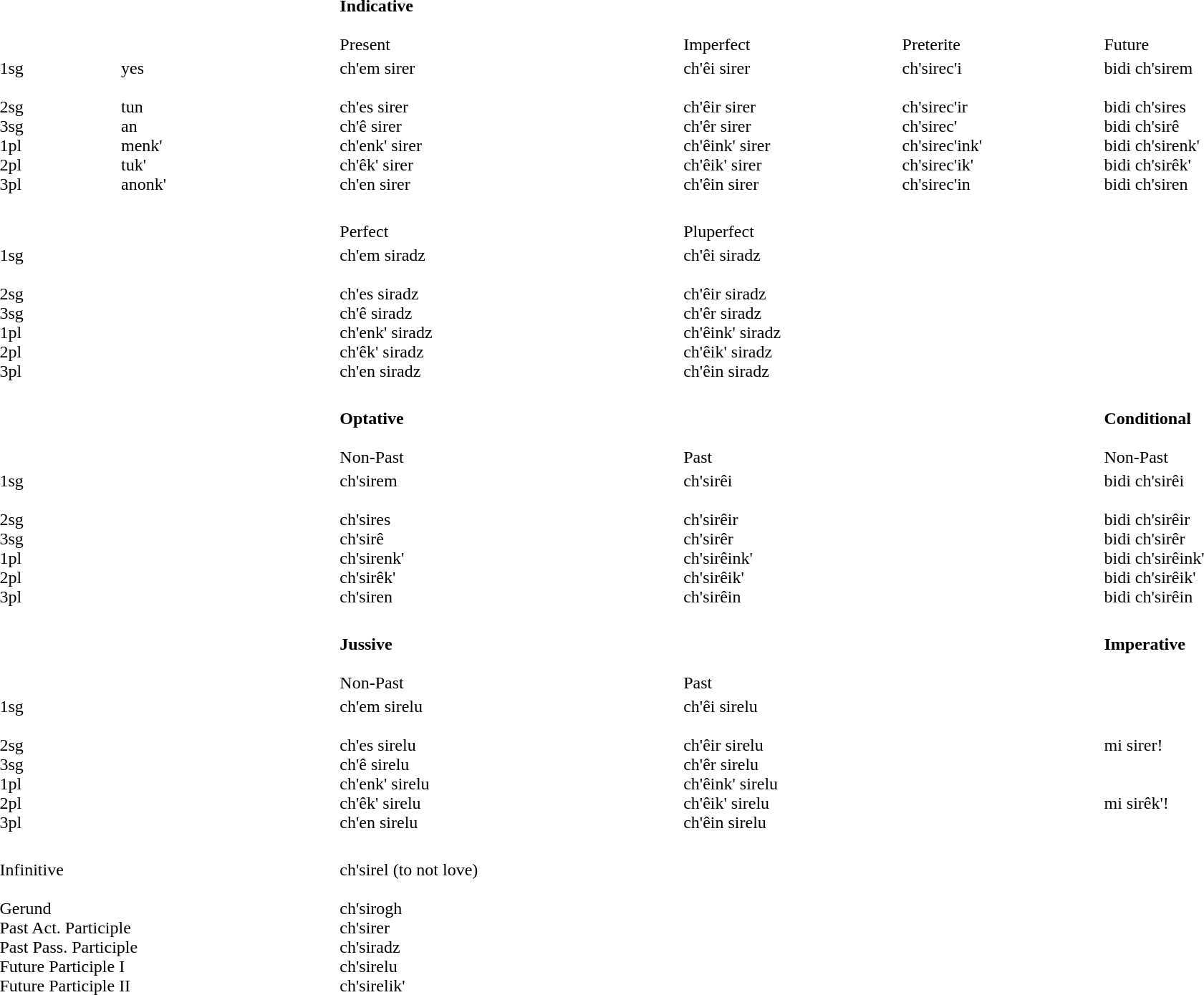<table border=0 width=100%>
<tr valign=bottom>
<td colspan=2> </td>
<td><strong>Indicative</strong><br><br>Present</td>
<td>Imperfect</td>
<td>Preterite</td>
<td>Future</td>
</tr>
<tr>
<td>1sg<br><br>2sg
<br>3sg
<br>1pl
<br>2pl
<br>3pl</td>
<td>yes<br><br>tun
<br>an
<br>menk'
<br>tuk'
<br>anonk'</td>
<td>ch'em sirer<br><br>ch'es sirer
<br>ch'ê sirer
<br>ch'enk' sirer
<br>ch'êk' sirer
<br>ch'en sirer</td>
<td>ch'êi sirer<br><br>ch'êir sirer
<br>ch'êr sirer
<br>ch'êink' sirer
<br>ch'êik' sirer
<br>ch'êin sirer</td>
<td>ch'sirec'i<br><br>ch'sirec'ir
<br>ch'sirec'
<br>ch'sirec'ink'
<br>ch'sirec'ik'
<br>ch'sirec'in</td>
<td>bidi ch'sirem<br><br>bidi ch'sires
<br>bidi ch'sirê
<br>bidi ch'sirenk'
<br>bidi ch'sirêk'
<br>bidi ch'siren</td>
</tr>
<tr>
<td> </td>
</tr>
<tr>
<td colspan=2> </td>
<td>Perfect</td>
<td colspan=2>Pluperfect</td>
</tr>
<tr>
<td colspan=2>1sg<br><br>2sg
<br>3sg
<br>1pl
<br>2pl
<br>3pl</td>
<td>ch'em siradz<br><br>ch'es siradz
<br>ch'ê siradz
<br>ch'enk' siradz
<br>ch'êk' siradz
<br>ch'en siradz</td>
<td colspan=2>ch'êi siradz<br><br>ch'êir siradz
<br>ch'êr siradz
<br>ch'êink' siradz
<br>ch'êik' siradz
<br>ch'êin siradz</td>
</tr>
<tr>
<td> </td>
</tr>
<tr valign=bottom>
<td colspan=2> </td>
<td><strong>Optative</strong><br><br>Non-Past</td>
<td colspan=2>Past</td>
<td><strong>Conditional</strong><br><br>Non-Past</td>
</tr>
<tr>
<td colspan=2>1sg<br><br>2sg
<br>3sg
<br>1pl
<br>2pl
<br>3pl</td>
<td>ch'sirem<br><br>ch'sires
<br>ch'sirê
<br>ch'sirenk'
<br>ch'sirêk'
<br>ch'siren</td>
<td colspan=2>ch'sirêi<br><br>ch'sirêir
<br>ch'sirêr
<br>ch'sirêink'
<br>ch'sirêik'
<br>ch'sirêin</td>
<td colspan=2>bidi ch'sirêi<br><br>bidi ch'sirêir
<br>bidi ch'sirêr
<br>bidi ch'sirêink'
<br>bidi ch'sirêik'
<br>bidi ch'sirêin</td>
</tr>
<tr>
<td> </td>
</tr>
<tr valign=bottom>
<td colspan=2> </td>
<td><strong>Jussive</strong><br><br>Non-Past</td>
<td colspan=2>Past</td>
<td><strong>Imperative</strong><br><br> </td>
</tr>
<tr>
<td colspan=2>1sg<br><br>2sg
<br>3sg
<br>1pl
<br>2pl
<br>3pl</td>
<td>ch'em sirelu<br><br>ch'es sirelu
<br>ch'ê sirelu
<br>ch'enk' sirelu
<br>ch'êk' sirelu
<br>ch'en sirelu</td>
<td colspan=2>ch'êi sirelu<br><br>ch'êir sirelu
<br>ch'êr sirelu
<br>ch'êink' sirelu
<br>ch'êik' sirelu
<br>ch'êin sirelu</td>
<td> <br><br>mi sirer!
<br> 
<br> 
<br>mi sirêk'!
<br> </td>
</tr>
<tr>
<td> </td>
</tr>
<tr>
<td colspan=2>Infinitive<br><br>Gerund
<br>Past Act. Participle
<br>Past Pass. Participle
<br>Future Participle I
<br>Future Participle II</td>
<td>ch'sirel (to not love)<br><br>ch'sirogh
<br>ch'sirer
<br>ch'siradz
<br>ch'sirelu
<br>ch'sirelik'</td>
</tr>
</table>
